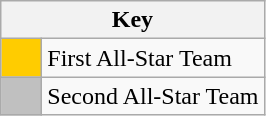<table class="wikitable" style="text-align: center;">
<tr>
<th colspan=2>Key</th>
</tr>
<tr>
<td style="background:#FFCC00; width:20px;"></td>
<td align=left>First All-Star Team</td>
</tr>
<tr>
<td style="background:#C0C0C0; width:20px;"></td>
<td align=left>Second All-Star Team</td>
</tr>
</table>
